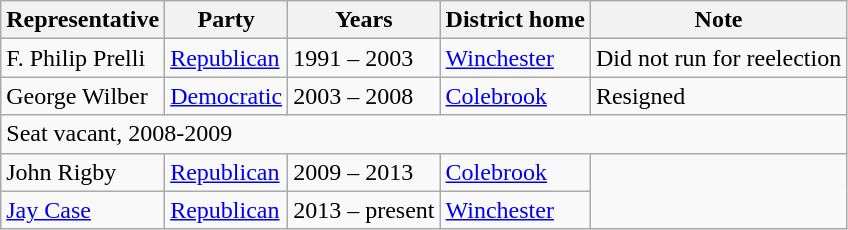<table class=wikitable>
<tr valign=bottom>
<th>Representative</th>
<th>Party</th>
<th>Years</th>
<th>District home</th>
<th>Note</th>
</tr>
<tr>
<td>F. Philip Prelli</td>
<td><a href='#'>Republican</a></td>
<td>1991 – 2003</td>
<td><a href='#'>Winchester</a></td>
<td>Did not run for reelection</td>
</tr>
<tr>
<td>George Wilber</td>
<td><a href='#'>Democratic</a></td>
<td>2003 – 2008</td>
<td><a href='#'>Colebrook</a></td>
<td>Resigned</td>
</tr>
<tr>
<td colspan=5>Seat vacant, 2008-2009</td>
</tr>
<tr>
<td>John Rigby</td>
<td><a href='#'>Republican</a></td>
<td>2009 – 2013</td>
<td><a href='#'>Colebrook</a></td>
</tr>
<tr>
<td><a href='#'>Jay Case</a></td>
<td><a href='#'>Republican</a></td>
<td>2013 – present</td>
<td><a href='#'>Winchester</a></td>
</tr>
</table>
